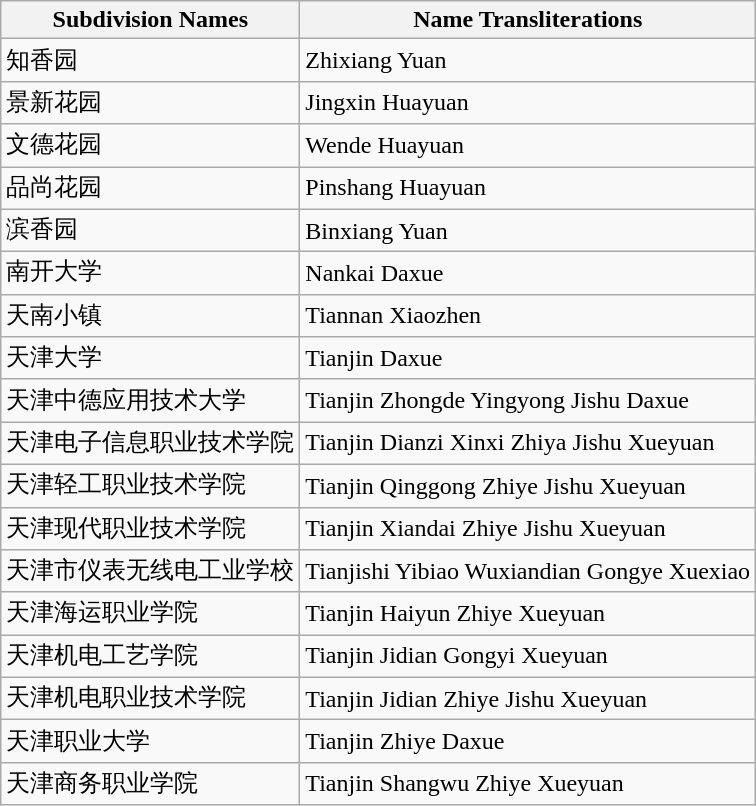<table class="wikitable sortable">
<tr>
<th>Subdivision Names</th>
<th>Name Transliterations</th>
</tr>
<tr>
<td>知香园</td>
<td>Zhixiang Yuan</td>
</tr>
<tr>
<td>景新花园</td>
<td>Jingxin Huayuan</td>
</tr>
<tr>
<td>文德花园</td>
<td>Wende Huayuan</td>
</tr>
<tr>
<td>品尚花园</td>
<td>Pinshang Huayuan</td>
</tr>
<tr>
<td>滨香园</td>
<td>Binxiang Yuan</td>
</tr>
<tr>
<td>南开大学</td>
<td>Nankai Daxue</td>
</tr>
<tr>
<td>天南小镇</td>
<td>Tiannan Xiaozhen</td>
</tr>
<tr>
<td>天津大学</td>
<td>Tianjin Daxue</td>
</tr>
<tr>
<td>天津中德应用技术大学</td>
<td>Tianjin Zhongde Yingyong Jishu Daxue</td>
</tr>
<tr>
<td>天津电子信息职业技术学院</td>
<td>Tianjin Dianzi Xinxi Zhiya Jishu Xueyuan</td>
</tr>
<tr>
<td>天津轻工职业技术学院</td>
<td>Tianjin Qinggong Zhiye Jishu Xueyuan</td>
</tr>
<tr>
<td>天津现代职业技术学院</td>
<td>Tianjin Xiandai Zhiye Jishu Xueyuan</td>
</tr>
<tr>
<td>天津市仪表无线电工业学校</td>
<td>Tianjishi Yibiao Wuxiandian Gongye Xuexiao</td>
</tr>
<tr>
<td>天津海运职业学院</td>
<td>Tianjin Haiyun Zhiye Xueyuan</td>
</tr>
<tr>
<td>天津机电工艺学院</td>
<td>Tianjin Jidian Gongyi Xueyuan</td>
</tr>
<tr>
<td>天津机电职业技术学院</td>
<td>Tianjin Jidian Zhiye Jishu Xueyuan</td>
</tr>
<tr>
<td>天津职业大学</td>
<td>Tianjin Zhiye Daxue</td>
</tr>
<tr>
<td>天津商务职业学院</td>
<td>Tianjin Shangwu Zhiye Xueyuan</td>
</tr>
</table>
